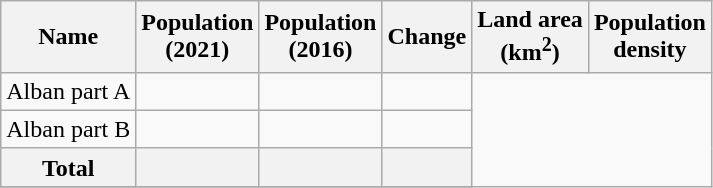<table class="wikitable sortable collapsible">
<tr>
<th scope="col">Name</th>
<th scope="col">Population<br>(2021)</th>
<th scope="col">Population<br>(2016)</th>
<th scope="col">Change</th>
<th scope="col">Land area<br>(km<sup>2</sup>)</th>
<th scope="col">Population<br>density</th>
</tr>
<tr>
<td scope="row">Alban part A</td>
<td></td>
<td align=center></td>
<td align=center></td>
</tr>
<tr>
<td scope="row">Alban part B</td>
<td></td>
<td align=center></td>
<td align=center></td>
</tr>
<tr class="sortbottom" align="center" style="background: #f2f2f2;">
<td><strong>Total</strong></td>
<td></td>
<td align=center><strong></strong></td>
<td><strong></strong></td>
</tr>
<tr>
</tr>
</table>
